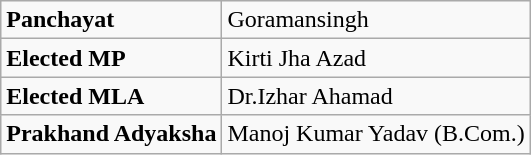<table class="wikitable">
<tr>
<td><strong>Panchayat</strong></td>
<td>Goramansingh</td>
</tr>
<tr>
<td><strong>Elected MP</strong></td>
<td>Kirti Jha Azad</td>
</tr>
<tr>
<td><strong>Elected MLA</strong></td>
<td>Dr.Izhar Ahamad</td>
</tr>
<tr>
<td><strong>Prakhand Adyaksha</strong></td>
<td>Manoj Kumar Yadav (B.Com.)</td>
</tr>
</table>
